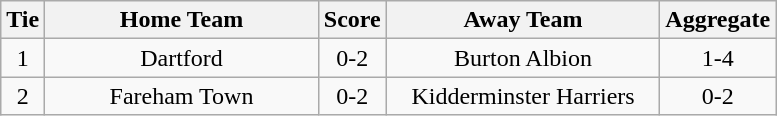<table class="wikitable" style="text-align:center;">
<tr>
<th width=20>Tie</th>
<th width=175>Home Team</th>
<th width=20>Score</th>
<th width=175>Away Team</th>
<th width=20>Aggregate</th>
</tr>
<tr>
<td>1</td>
<td>Dartford</td>
<td>0-2</td>
<td>Burton Albion</td>
<td>1-4</td>
</tr>
<tr>
<td>2</td>
<td>Fareham Town</td>
<td>0-2</td>
<td>Kidderminster Harriers</td>
<td>0-2</td>
</tr>
</table>
